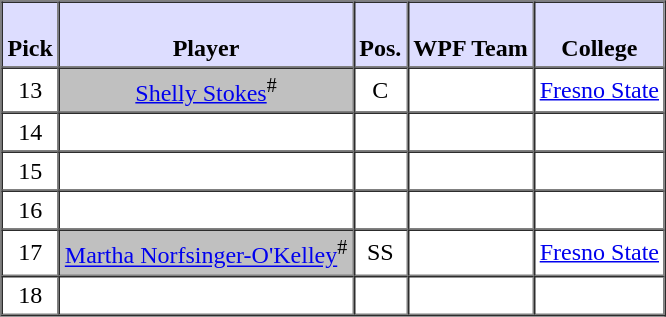<table style="text-align: center" border="1" cellpadding="3" cellspacing="0">
<tr>
<th style="background:#ddf;"><br>Pick</th>
<th style="background:#ddf;"><br>Player</th>
<th style="background:#ddf;"><br>Pos.</th>
<th style="background:#ddf;"><br>WPF Team</th>
<th style="background:#ddf;"><br>College</th>
</tr>
<tr>
<td>13</td>
<td style="background:#C0C0C0;"><a href='#'>Shelly Stokes</a><sup>#</sup></td>
<td>C</td>
<td></td>
<td><a href='#'>Fresno State</a></td>
</tr>
<tr>
<td>14</td>
<td></td>
<td></td>
<td></td>
<td></td>
</tr>
<tr>
<td>15</td>
<td></td>
<td></td>
<td></td>
<td></td>
</tr>
<tr>
<td>16</td>
<td></td>
<td></td>
<td></td>
<td></td>
</tr>
<tr>
<td>17</td>
<td style="background:#C0C0C0;"><a href='#'>Martha Norfsinger-O'Kelley</a><sup>#</sup></td>
<td>SS</td>
<td></td>
<td><a href='#'>Fresno State</a></td>
</tr>
<tr>
<td>18</td>
<td></td>
<td></td>
<td></td>
<td></td>
</tr>
</table>
